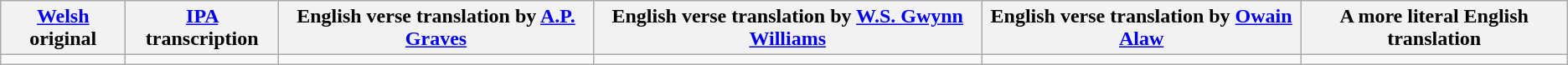<table class="wikitable">
<tr>
<th><a href='#'>Welsh</a> original</th>
<th><a href='#'>IPA</a> transcription</th>
<th>English verse translation by <a href='#'>A.P. Graves</a></th>
<th>English verse translation by <a href='#'>W.S. Gwynn Williams</a></th>
<th>English verse translation by <a href='#'>Owain Alaw</a></th>
<th>A more literal English translation</th>
</tr>
<tr style="vertical-align:top; white-space:nowrap;">
<td></td>
<td></td>
<td></td>
<td></td>
<td></td>
<td></td>
</tr>
</table>
